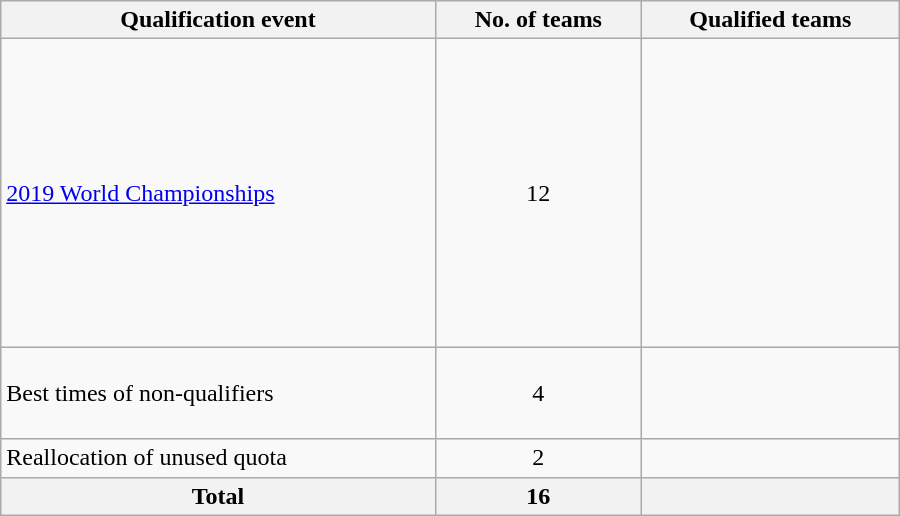<table class=wikitable style="text-align:left" width=600>
<tr>
<th>Qualification event</th>
<th>No. of teams</th>
<th>Qualified teams</th>
</tr>
<tr>
<td><a href='#'>2019 World Championships</a></td>
<td align=center>12</td>
<td><br><br><br><br><br><br><br><br><br><br><s></s><br></td>
</tr>
<tr>
<td>Best times of non-qualifiers</td>
<td align=center>4</td>
<td><br><s></s><br><br></td>
</tr>
<tr>
<td>Reallocation of unused quota</td>
<td align=center>2</td>
<td><br></td>
</tr>
<tr>
<th>Total</th>
<th>16</th>
<th></th>
</tr>
</table>
